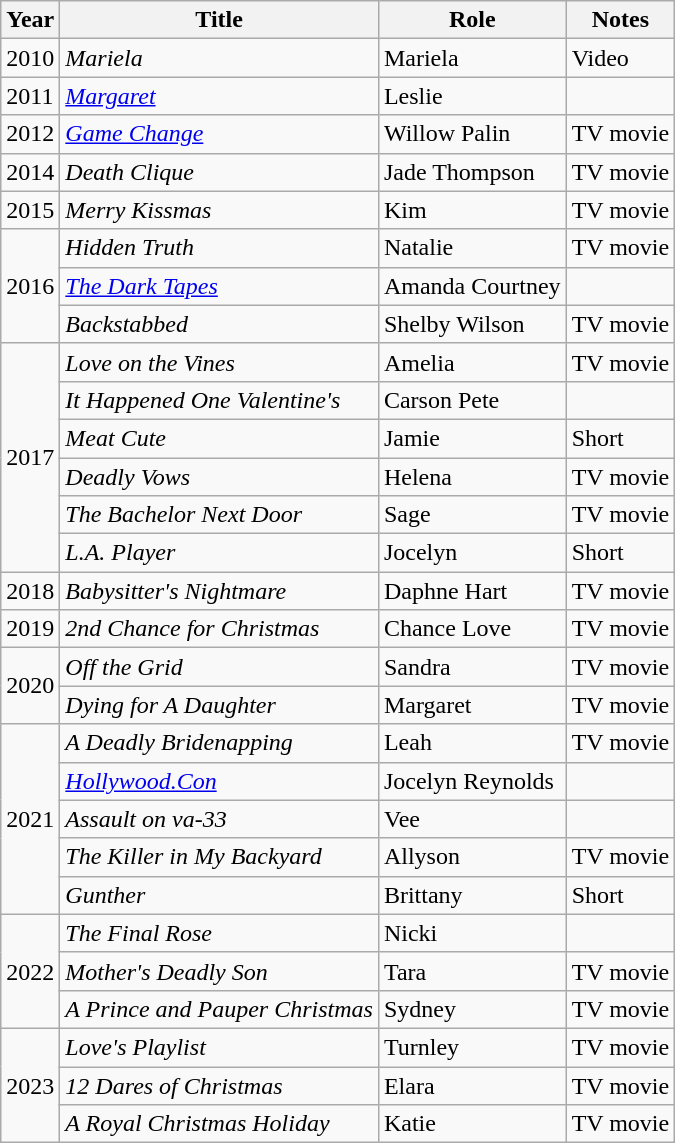<table class="wikitable">
<tr>
<th>Year</th>
<th>Title</th>
<th>Role</th>
<th>Notes</th>
</tr>
<tr>
<td>2010</td>
<td><em>Mariela</em></td>
<td>Mariela</td>
<td>Video</td>
</tr>
<tr>
<td>2011</td>
<td><em><a href='#'>Margaret</a></em></td>
<td>Leslie</td>
<td></td>
</tr>
<tr>
<td>2012</td>
<td><em><a href='#'>Game Change</a></em></td>
<td>Willow Palin</td>
<td>TV movie</td>
</tr>
<tr>
<td>2014</td>
<td><em>Death Clique</em></td>
<td>Jade Thompson</td>
<td>TV movie</td>
</tr>
<tr>
<td>2015</td>
<td><em>Merry Kissmas</em></td>
<td>Kim</td>
<td>TV movie</td>
</tr>
<tr>
<td rowspan=3>2016</td>
<td><em>Hidden Truth</em></td>
<td>Natalie</td>
<td>TV movie</td>
</tr>
<tr>
<td><em><a href='#'>The Dark Tapes</a></em></td>
<td>Amanda Courtney</td>
<td></td>
</tr>
<tr>
<td><em>Backstabbed</em></td>
<td>Shelby Wilson</td>
<td>TV movie</td>
</tr>
<tr>
<td rowspan=6>2017</td>
<td><em>Love on the Vines</em></td>
<td>Amelia</td>
<td>TV movie</td>
</tr>
<tr>
<td><em>It Happened One Valentine's</em></td>
<td>Carson Pete</td>
<td></td>
</tr>
<tr>
<td><em>Meat Cute</em></td>
<td>Jamie</td>
<td>Short</td>
</tr>
<tr>
<td><em>Deadly Vows</em></td>
<td>Helena</td>
<td>TV movie</td>
</tr>
<tr>
<td><em>The Bachelor Next Door</em></td>
<td>Sage</td>
<td>TV movie</td>
</tr>
<tr>
<td><em>L.A. Player</em></td>
<td>Jocelyn</td>
<td>Short</td>
</tr>
<tr>
<td>2018</td>
<td><em>Babysitter's Nightmare</em></td>
<td>Daphne Hart</td>
<td>TV movie</td>
</tr>
<tr>
<td>2019</td>
<td><em>2nd Chance for Christmas</em></td>
<td>Chance Love</td>
<td>TV movie</td>
</tr>
<tr>
<td rowspan=2>2020</td>
<td><em>Off the Grid</em></td>
<td>Sandra</td>
<td>TV movie</td>
</tr>
<tr>
<td><em>Dying for A Daughter</em></td>
<td>Margaret</td>
<td>TV movie</td>
</tr>
<tr>
<td rowspan=5>2021</td>
<td><em>A Deadly Bridenapping</em></td>
<td>Leah</td>
<td>TV movie</td>
</tr>
<tr>
<td><em><a href='#'>Hollywood.Con</a></em></td>
<td>Jocelyn Reynolds</td>
<td></td>
</tr>
<tr>
<td><em>Assault on va-33</em></td>
<td>Vee</td>
<td></td>
</tr>
<tr>
<td><em>The Killer in My Backyard</em></td>
<td>Allyson</td>
<td>TV movie</td>
</tr>
<tr>
<td><em>Gunther</em></td>
<td>Brittany</td>
<td>Short</td>
</tr>
<tr>
<td rowspan=3>2022</td>
<td><em>The Final Rose</em></td>
<td>Nicki</td>
<td></td>
</tr>
<tr>
<td><em>Mother's Deadly Son</em></td>
<td>Tara</td>
<td>TV movie</td>
</tr>
<tr>
<td><em>A Prince and Pauper Christmas</em></td>
<td>Sydney</td>
<td>TV movie</td>
</tr>
<tr>
<td rowspan=3>2023</td>
<td><em>Love's Playlist</em></td>
<td>Turnley</td>
<td>TV movie</td>
</tr>
<tr>
<td><em>12 Dares of Christmas</em></td>
<td>Elara</td>
<td>TV movie</td>
</tr>
<tr>
<td><em>A Royal Christmas Holiday</em></td>
<td>Katie</td>
<td>TV movie</td>
</tr>
</table>
